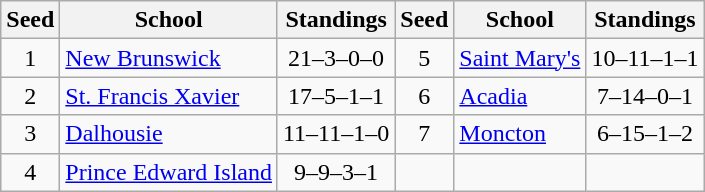<table class="wikitable">
<tr>
<th>Seed</th>
<th>School</th>
<th>Standings</th>
<th>Seed</th>
<th>School</th>
<th>Standings</th>
</tr>
<tr>
<td align=center>1</td>
<td><a href='#'>New Brunswick</a></td>
<td align=center>21–3–0–0</td>
<td align=center>5</td>
<td><a href='#'>Saint Mary's</a></td>
<td align=center>10–11–1–1</td>
</tr>
<tr>
<td align=center>2</td>
<td><a href='#'>St. Francis Xavier</a></td>
<td align=center>17–5–1–1</td>
<td align=center>6</td>
<td><a href='#'>Acadia</a></td>
<td align=center>7–14–0–1</td>
</tr>
<tr>
<td align=center>3</td>
<td><a href='#'>Dalhousie</a></td>
<td align=center>11–11–1–0</td>
<td align=center>7</td>
<td><a href='#'>Moncton</a></td>
<td align=center>6–15–1–2</td>
</tr>
<tr>
<td align=center>4</td>
<td><a href='#'>Prince Edward Island</a></td>
<td align=center>9–9–3–1</td>
<td></td>
<td></td>
<td></td>
</tr>
</table>
